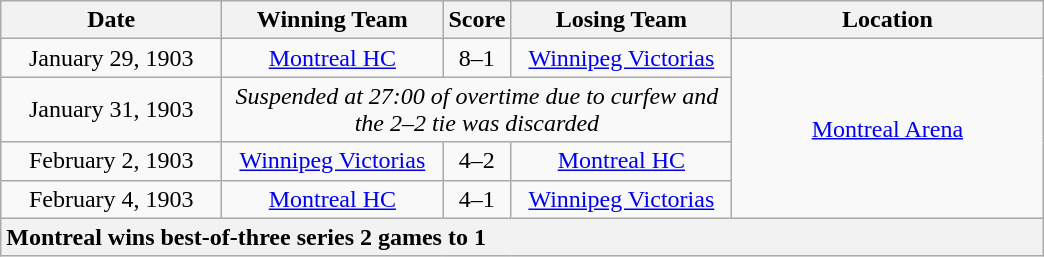<table class="wikitable" style="text-align:center;">
<tr align="center">
<th width="140">Date</th>
<th width="140">Winning Team</th>
<th width="5">Score</th>
<th width="140">Losing Team</th>
<th width="200">Location</th>
</tr>
<tr>
<td>January 29, 1903</td>
<td><a href='#'>Montreal HC</a></td>
<td>8–1</td>
<td><a href='#'>Winnipeg Victorias</a></td>
<td rowspan="4"><a href='#'>Montreal Arena</a></td>
</tr>
<tr>
<td>January 31, 1903</td>
<td colspan="3"><em>Suspended at 27:00 of overtime due to curfew and the 2–2 tie was discarded</em></td>
</tr>
<tr>
<td>February 2, 1903</td>
<td><a href='#'>Winnipeg Victorias</a></td>
<td>4–2</td>
<td><a href='#'>Montreal HC</a></td>
</tr>
<tr>
<td>February 4, 1903</td>
<td><a href='#'>Montreal HC</a></td>
<td>4–1</td>
<td><a href='#'>Winnipeg Victorias</a></td>
</tr>
<tr>
<th colspan="5" style="text-align:left;">Montreal wins best-of-three series 2 games to 1</th>
</tr>
</table>
